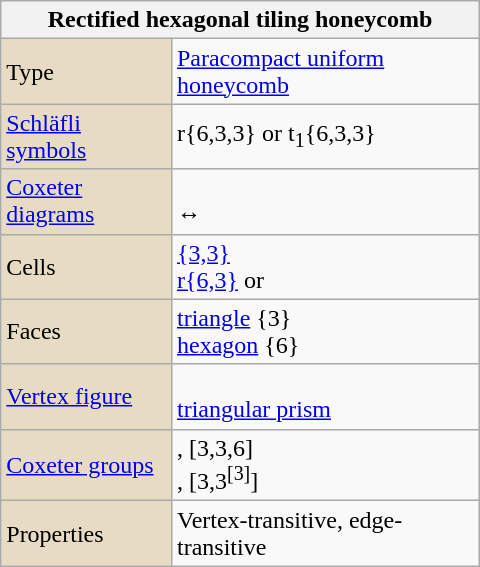<table class="wikitable" align="right" style="margin-left:10px" width="320">
<tr>
<th bgcolor=#e7dcc3 colspan=2>Rectified hexagonal tiling honeycomb</th>
</tr>
<tr>
<td bgcolor=#e7dcc3>Type</td>
<td><a href='#'>Paracompact uniform honeycomb</a></td>
</tr>
<tr>
<td bgcolor=#e7dcc3><a href='#'>Schläfli symbols</a></td>
<td>r{6,3,3} or t<sub>1</sub>{6,3,3}</td>
</tr>
<tr>
<td bgcolor=#e7dcc3><a href='#'>Coxeter diagrams</a></td>
<td><br> ↔ </td>
</tr>
<tr>
<td bgcolor=#e7dcc3>Cells</td>
<td><a href='#'>{3,3}</a> <br><a href='#'>r{6,3}</a>  or </td>
</tr>
<tr>
<td bgcolor=#e7dcc3>Faces</td>
<td><a href='#'>triangle</a> {3}<br><a href='#'>hexagon</a> {6}</td>
</tr>
<tr>
<td bgcolor=#e7dcc3><a href='#'>Vertex figure</a></td>
<td><br><a href='#'>triangular prism</a></td>
</tr>
<tr>
<td bgcolor=#e7dcc3><a href='#'>Coxeter groups</a></td>
<td>, [3,3,6]<br>, [3,3<sup>[3]</sup>]</td>
</tr>
<tr>
<td bgcolor=#e7dcc3>Properties</td>
<td>Vertex-transitive, edge-transitive</td>
</tr>
</table>
